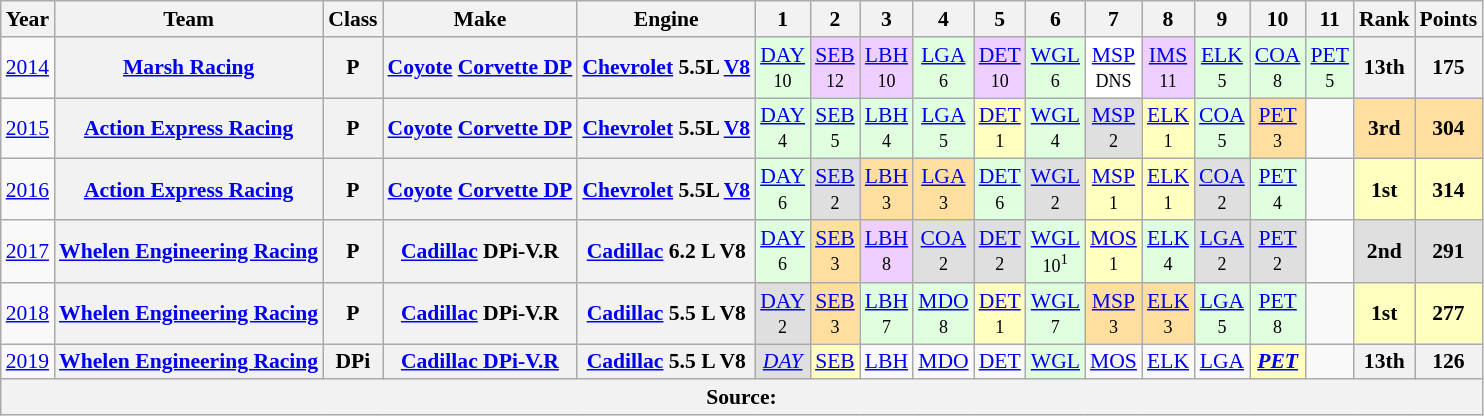<table class="wikitable" style="text-align:center; font-size:90%">
<tr>
<th>Year</th>
<th>Team</th>
<th>Class</th>
<th>Make</th>
<th>Engine</th>
<th>1</th>
<th>2</th>
<th>3</th>
<th>4</th>
<th>5</th>
<th>6</th>
<th>7</th>
<th>8</th>
<th>9</th>
<th>10</th>
<th>11</th>
<th>Rank</th>
<th>Points</th>
</tr>
<tr>
<td><a href='#'>2014</a></td>
<th><a href='#'>Marsh Racing</a></th>
<th>P</th>
<th><a href='#'>Coyote</a> <a href='#'>Corvette DP</a></th>
<th><a href='#'>Chevrolet</a> 5.5L <a href='#'>V8</a></th>
<td style="background:#dfffdf;"><a href='#'>DAY</a><br><small>10</small></td>
<td style="background:#efcfff;"><a href='#'>SEB</a><br><small>12</small></td>
<td style="background:#efcfff;"><a href='#'>LBH</a><br><small>10</small></td>
<td style="background:#dfffdf;"><a href='#'>LGA</a><br><small>6</small></td>
<td style="background:#efcfff;"><a href='#'>DET</a><br><small>10</small></td>
<td style="background:#dfffdf;"><a href='#'>WGL</a><br><small>6</small></td>
<td style="background:#ffffff;"><a href='#'>MSP</a><br><small>DNS</small></td>
<td style="background:#efcfff;"><a href='#'>IMS</a><br><small>11</small></td>
<td style="background:#dfffdf;"><a href='#'>ELK</a><br><small>5</small></td>
<td style="background:#dfffdf;"><a href='#'>COA</a><br><small>8</small></td>
<td style="background:#dfffdf;"><a href='#'>PET</a><br><small>5</small></td>
<th><strong>13th</strong></th>
<th><strong>175</strong></th>
</tr>
<tr>
<td><a href='#'>2015</a></td>
<th><a href='#'>Action Express Racing</a></th>
<th>P</th>
<th><a href='#'>Coyote</a> <a href='#'>Corvette DP</a></th>
<th><a href='#'>Chevrolet</a> 5.5L <a href='#'>V8</a></th>
<td style="background:#dfffdf;"><a href='#'>DAY</a><br><small>4</small></td>
<td style="background:#dfffdf;"><a href='#'>SEB</a><br><small>5</small></td>
<td style="background:#dfffdf;"><a href='#'>LBH</a><br><small>4</small></td>
<td style="background:#dfffdf;"><a href='#'>LGA</a><br><small>5</small></td>
<td style="background:#FFFFBF;"><a href='#'>DET</a><br><small>1</small></td>
<td style="background:#dfffdf;"><a href='#'>WGL</a><br><small>4</small></td>
<td style="background:#dfdfdf;"><a href='#'>MSP</a><br><small>2</small></td>
<td style="background:#FFFFBF;"><a href='#'>ELK</a> <br><small>1</small></td>
<td style="background:#DFFFDF;"><a href='#'>COA</a><br><small>5</small></td>
<td style="background:#FFDF9F;"><a href='#'>PET</a><br><small>3</small></td>
<td></td>
<td style="background:#FFDF9F;"><strong>3rd</strong></td>
<td style="background:#FFDF9F;"><strong>304</strong></td>
</tr>
<tr>
<td><a href='#'>2016</a></td>
<th><a href='#'>Action Express Racing</a></th>
<th>P</th>
<th><a href='#'>Coyote</a> <a href='#'>Corvette DP</a></th>
<th><a href='#'>Chevrolet</a> 5.5L <a href='#'>V8</a></th>
<td style="background:#dfffdf;"><a href='#'>DAY</a><br><small>6</small></td>
<td style="background:#dfdfdf;"><a href='#'>SEB</a><br><small>2</small></td>
<td style="background:#ffdf9f;"><a href='#'>LBH</a><br><small>3</small></td>
<td style="background:#ffdf9f;"><a href='#'>LGA</a><br><small>3</small></td>
<td style="background:#dfffdf;"><a href='#'>DET</a><br><small>6</small></td>
<td style="background:#dfdfdf;"><a href='#'>WGL</a><br><small>2</small></td>
<td style="background:#ffffbf;"><a href='#'>MSP</a><br><small>1</small></td>
<td style="background:#ffffbf;"><a href='#'>ELK</a><br><small>1</small></td>
<td style="background:#dfdfdf;"><a href='#'>COA</a><br><small>2</small></td>
<td style="background:#dfffdf;"><a href='#'>PET</a><br><small>4</small></td>
<td></td>
<td style="background:#ffffbf;"><strong>1st</strong></td>
<td style="background:#ffffbf;"><strong>314</strong></td>
</tr>
<tr>
<td><a href='#'>2017</a></td>
<th><a href='#'>Whelen Engineering Racing</a></th>
<th>P</th>
<th><a href='#'>Cadillac</a> DPi-V.R</th>
<th><a href='#'>Cadillac</a> 6.2 L V8</th>
<td style="background:#dfffdf;"><a href='#'>DAY</a><br><small>6</small></td>
<td style="background:#ffdf9f;"><a href='#'>SEB</a><br><small>3</small></td>
<td style="background:#efcfff;"><a href='#'>LBH</a><br><small>8</small></td>
<td style="background:#dfdfdf;"><a href='#'>COA</a><br><small>2</small></td>
<td style="background:#dfdfdf;"><a href='#'>DET</a><br><small>2</small></td>
<td style="background:#DFFFDF;"><a href='#'>WGL</a><br><small>10<sup>1</sup></small></td>
<td style="background:#ffffbf;"><a href='#'>MOS</a><br><small>1</small></td>
<td style="background:#DFFFDF;"><a href='#'>ELK</a><br><small>4</small></td>
<td style="background:#dfdfdf;"><a href='#'>LGA</a><br><small>2</small></td>
<td style="background:#DFDFDF;"><a href='#'>PET</a><br><small>2</small></td>
<td></td>
<th style="background:#DFDFDF;">2nd</th>
<th style="background:#DFDFDF;">291</th>
</tr>
<tr>
<td><a href='#'>2018</a></td>
<th><a href='#'>Whelen Engineering Racing</a></th>
<th>P</th>
<th><a href='#'>Cadillac</a> DPi-V.R</th>
<th><a href='#'>Cadillac</a> 5.5 L V8</th>
<td style="background:#dfdfdf;"><a href='#'>DAY</a><br><small>2</small></td>
<td style="background:#ffdf9f;"><a href='#'>SEB</a><br><small>3</small></td>
<td style="background:#dfffdf;"><a href='#'>LBH</a><br><small>7</small></td>
<td style="background:#dfffdf;"><a href='#'>MDO</a><br><small>8</small></td>
<td style="background:#ffffbf;"><a href='#'>DET</a><br><small>1</small></td>
<td style="background:#DFFFDF;"><a href='#'>WGL</a><br><small>7</small></td>
<td style="background:#ffdf9f;"><a href='#'>MSP</a><br><small>3</small></td>
<td style="background:#FFDF9F;"><a href='#'>ELK</a><br><small>3</small></td>
<td style="background:#dfffdf;"><a href='#'>LGA</a><br><small>5</small></td>
<td style="background:#dfffdf;"><a href='#'>PET</a><br><small>8</small></td>
<td></td>
<th style="background:#FFFFBF;">1st</th>
<th style="background:#FFFFBF;">277</th>
</tr>
<tr>
<td><a href='#'>2019</a></td>
<th><a href='#'>Whelen Engineering Racing</a></th>
<th>DPi</th>
<th><a href='#'>Cadillac DPi-V.R</a></th>
<th><a href='#'>Cadillac</a> 5.5 L V8</th>
<td style="background:#DFDFDF;"><em><a href='#'>DAY</a></em><br></td>
<td style="background:#FFFFBF;"><a href='#'>SEB</a><br></td>
<td><a href='#'>LBH</a><br></td>
<td><a href='#'>MDO</a><br></td>
<td><a href='#'>DET</a><br></td>
<td style="background:#DFFFDF;"><a href='#'>WGL</a><br></td>
<td><a href='#'>MOS</a><br></td>
<td><a href='#'>ELK</a><br></td>
<td><a href='#'>LGA</a><br></td>
<td style="background:#FFFFBF;"><strong><em><a href='#'>PET</a></em></strong><br></td>
<td></td>
<th>13th</th>
<th>126</th>
</tr>
<tr>
<th colspan="18">Source:</th>
</tr>
</table>
